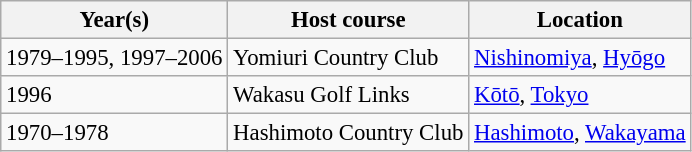<table class=wikitable style="font-size:95%">
<tr>
<th>Year(s)</th>
<th>Host course</th>
<th>Location</th>
</tr>
<tr>
<td>1979–1995, 1997–2006</td>
<td>Yomiuri Country Club</td>
<td><a href='#'>Nishinomiya</a>, <a href='#'>Hyōgo</a></td>
</tr>
<tr>
<td>1996</td>
<td>Wakasu Golf Links</td>
<td><a href='#'>Kōtō</a>, <a href='#'>Tokyo</a></td>
</tr>
<tr>
<td>1970–1978</td>
<td>Hashimoto Country Club</td>
<td><a href='#'>Hashimoto</a>, <a href='#'>Wakayama</a></td>
</tr>
</table>
